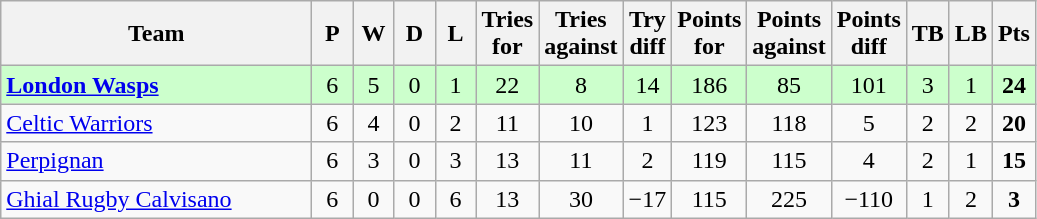<table class="wikitable" style="text-align: center;">
<tr>
<th width="200">Team</th>
<th width="20">P</th>
<th width="20">W</th>
<th width="20">D</th>
<th width="20">L</th>
<th width="20">Tries for</th>
<th width="20">Tries against</th>
<th width="20">Try diff</th>
<th width="20">Points for</th>
<th width="20">Points against</th>
<th width="25">Points diff</th>
<th width="20">TB</th>
<th width="20">LB</th>
<th width="20">Pts</th>
</tr>
<tr bgcolor="#ccffcc">
<td align=left> <strong><a href='#'>London Wasps</a></strong></td>
<td>6</td>
<td>5</td>
<td>0</td>
<td>1</td>
<td>22</td>
<td>8</td>
<td>14</td>
<td>186</td>
<td>85</td>
<td>101</td>
<td>3</td>
<td>1</td>
<td><strong>24</strong></td>
</tr>
<tr>
<td align=left> <a href='#'>Celtic Warriors</a></td>
<td>6</td>
<td>4</td>
<td>0</td>
<td>2</td>
<td>11</td>
<td>10</td>
<td>1</td>
<td>123</td>
<td>118</td>
<td>5</td>
<td>2</td>
<td>2</td>
<td><strong>20</strong></td>
</tr>
<tr>
<td align=left>  <a href='#'>Perpignan</a></td>
<td>6</td>
<td>3</td>
<td>0</td>
<td>3</td>
<td>13</td>
<td>11</td>
<td>2</td>
<td>119</td>
<td>115</td>
<td>4</td>
<td>2</td>
<td>1</td>
<td><strong>15</strong></td>
</tr>
<tr>
<td align=left> <a href='#'>Ghial Rugby Calvisano</a></td>
<td>6</td>
<td>0</td>
<td>0</td>
<td>6</td>
<td>13</td>
<td>30</td>
<td>−17</td>
<td>115</td>
<td>225</td>
<td>−110</td>
<td>1</td>
<td>2</td>
<td><strong>3</strong></td>
</tr>
</table>
